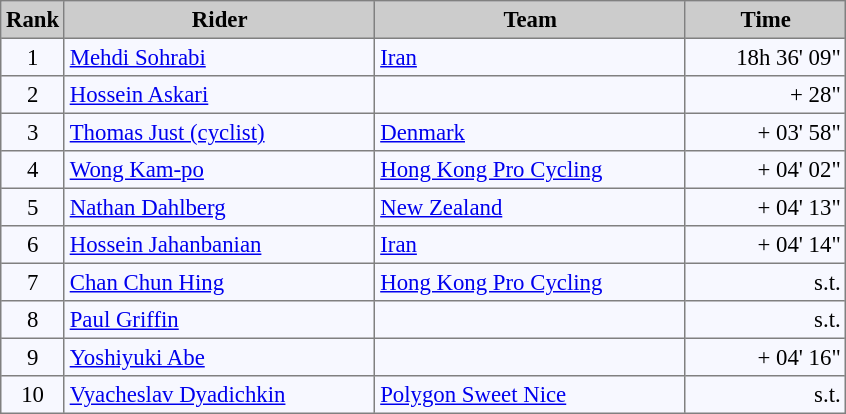<table bgcolor="#f7f8ff" cellpadding="3" cellspacing="0" border="1" style="font-size: 95%; border: gray solid 1px; border-collapse: collapse;">
<tr bgcolor="#CCCCCC">
<td align="center" width="20"><strong>Rank</strong></td>
<td align="center" width="200"><strong>Rider</strong></td>
<td align="center" width="200"><strong>Team</strong></td>
<td align="center" width="100"><strong>Time</strong></td>
</tr>
<tr valign=top>
<td align=center>1</td>
<td> <a href='#'>Mehdi Sohrabi</a> </td>
<td><a href='#'>Iran</a></td>
<td align=right>18h 36' 09"</td>
</tr>
<tr valign=top>
<td align=center>2</td>
<td> <a href='#'>Hossein Askari</a></td>
<td></td>
<td align=right>+ 28"</td>
</tr>
<tr valign=top>
<td align=center>3</td>
<td> <a href='#'>Thomas Just (cyclist)</a></td>
<td><a href='#'>Denmark</a></td>
<td align=right>+ 03' 58"</td>
</tr>
<tr valign=top>
<td align=center>4</td>
<td> <a href='#'>Wong Kam-po</a></td>
<td><a href='#'>Hong Kong Pro Cycling</a></td>
<td align=right>+ 04' 02"</td>
</tr>
<tr valign=top>
<td align=center>5</td>
<td> <a href='#'>Nathan Dahlberg</a></td>
<td><a href='#'>New Zealand</a></td>
<td align=right>+ 04' 13"</td>
</tr>
<tr valign=top>
<td align=center>6</td>
<td> <a href='#'>Hossein Jahanbanian</a></td>
<td><a href='#'>Iran</a></td>
<td align=right>+ 04' 14"</td>
</tr>
<tr valign=top>
<td align=center>7</td>
<td> <a href='#'>Chan Chun Hing</a></td>
<td><a href='#'>Hong Kong Pro Cycling</a></td>
<td align=right>s.t.</td>
</tr>
<tr valign=top>
<td align=center>8</td>
<td> <a href='#'>Paul Griffin</a></td>
<td></td>
<td align=right>s.t.</td>
</tr>
<tr valign=top>
<td align=center>9</td>
<td> <a href='#'>Yoshiyuki Abe</a></td>
<td></td>
<td align=right>+ 04' 16"</td>
</tr>
<tr valign=top>
<td align=center>10</td>
<td> <a href='#'>Vyacheslav Dyadichkin</a></td>
<td><a href='#'>Polygon Sweet Nice</a></td>
<td align=right>s.t.</td>
</tr>
</table>
